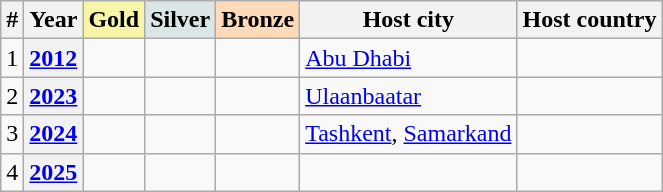<table class="wikitable sortable plainrowheaders">
<tr>
<th scope="col">#</th>
<th scope="col">Year</th>
<th scope="col" style="background:#F7F6A8"> Gold</th>
<th scope="col" style="background:#DCE5E5"> Silver</th>
<th scope="col" style="background:#FFDAB9"> Bronze</th>
<th scope="col">Host city</th>
<th scope="col">Host country</th>
</tr>
<tr>
<td align=center>1</td>
<th scope="row"><a href='#'>2012</a></th>
<td> </td>
<td> </td>
<td> </td>
<td><a href='#'>Abu Dhabi</a></td>
<td></td>
</tr>
<tr>
<td align=center>2</td>
<th scope="row"><a href='#'>2023</a></th>
<td> </td>
<td> </td>
<td> </td>
<td><a href='#'>Ulaanbaatar</a></td>
<td></td>
</tr>
<tr>
<td align=center>3</td>
<th scope="row"><a href='#'>2024</a></th>
<td colspan="row"> </td>
<td colspan="row"> </td>
<td colspan="row"> </td>
<td><a href='#'>Tashkent</a>, <a href='#'>Samarkand</a></td>
<td></td>
</tr>
<tr>
<td align=center>4</td>
<th scope="row"><a href='#'>2025</a></th>
<td colspan="row"></td>
<td colspan="row"></td>
<td colspan="row"></td>
<td></td>
<td></td>
</tr>
</table>
